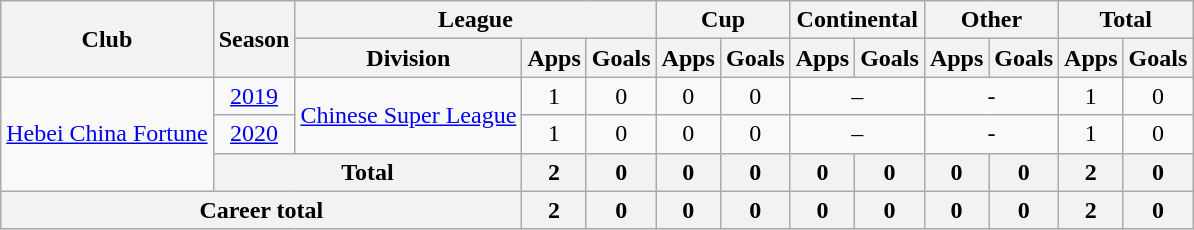<table class="wikitable" style="text-align: center">
<tr>
<th rowspan="2">Club</th>
<th rowspan="2">Season</th>
<th colspan="3">League</th>
<th colspan="2">Cup</th>
<th colspan="2">Continental</th>
<th colspan="2">Other</th>
<th colspan="2">Total</th>
</tr>
<tr>
<th>Division</th>
<th>Apps</th>
<th>Goals</th>
<th>Apps</th>
<th>Goals</th>
<th>Apps</th>
<th>Goals</th>
<th>Apps</th>
<th>Goals</th>
<th>Apps</th>
<th>Goals</th>
</tr>
<tr>
<td rowspan=3><a href='#'>Hebei China Fortune</a></td>
<td><a href='#'>2019</a></td>
<td rowspan=2><a href='#'>Chinese Super League</a></td>
<td>1</td>
<td>0</td>
<td>0</td>
<td>0</td>
<td colspan="2">–</td>
<td colspan="2">-</td>
<td>1</td>
<td>0</td>
</tr>
<tr>
<td><a href='#'>2020</a></td>
<td>1</td>
<td>0</td>
<td>0</td>
<td>0</td>
<td colspan="2">–</td>
<td colspan="2">-</td>
<td>1</td>
<td>0</td>
</tr>
<tr>
<th colspan=2>Total</th>
<th>2</th>
<th>0</th>
<th>0</th>
<th>0</th>
<th>0</th>
<th>0</th>
<th>0</th>
<th>0</th>
<th>2</th>
<th>0</th>
</tr>
<tr>
<th colspan=3>Career total</th>
<th>2</th>
<th>0</th>
<th>0</th>
<th>0</th>
<th>0</th>
<th>0</th>
<th>0</th>
<th>0</th>
<th>2</th>
<th>0</th>
</tr>
</table>
